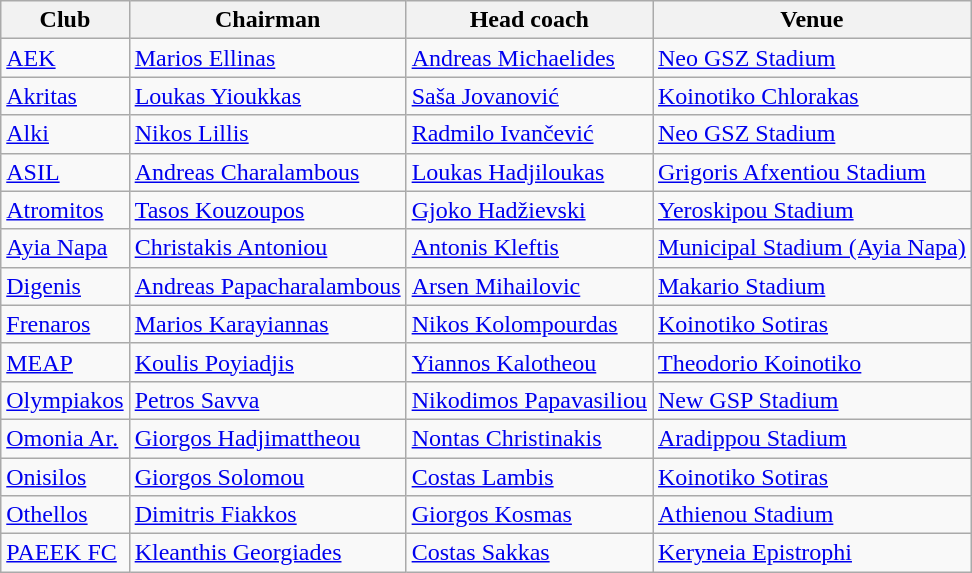<table class="wikitable sortable" border="1">
<tr>
<th>Club</th>
<th>Chairman</th>
<th>Head coach</th>
<th>Venue</th>
</tr>
<tr>
<td><a href='#'>AEK</a></td>
<td><a href='#'>Marios Ellinas</a></td>
<td><a href='#'>Andreas Michaelides</a></td>
<td><a href='#'>Neo GSZ Stadium</a></td>
</tr>
<tr>
<td><a href='#'>Akritas</a></td>
<td><a href='#'>Loukas Yioukkas</a></td>
<td><a href='#'>Saša Jovanović</a></td>
<td><a href='#'>Koinotiko Chlorakas</a></td>
</tr>
<tr>
<td><a href='#'>Alki</a></td>
<td><a href='#'>Nikos Lillis</a></td>
<td><a href='#'>Radmilo Ivančević</a></td>
<td><a href='#'>Neo GSZ Stadium</a></td>
</tr>
<tr>
<td><a href='#'>ASIL</a></td>
<td><a href='#'>Andreas Charalambous</a></td>
<td><a href='#'>Loukas Hadjiloukas</a></td>
<td><a href='#'>Grigoris Afxentiou Stadium</a></td>
</tr>
<tr>
<td><a href='#'>Atromitos</a></td>
<td><a href='#'>Tasos Kouzoupos</a></td>
<td><a href='#'>Gjoko Hadžievski</a></td>
<td><a href='#'>Yeroskipou Stadium</a></td>
</tr>
<tr>
<td><a href='#'>Ayia Napa</a></td>
<td><a href='#'>Christakis Antoniou</a></td>
<td><a href='#'>Antonis Kleftis</a></td>
<td><a href='#'>Municipal Stadium (Ayia Napa)</a></td>
</tr>
<tr>
<td><a href='#'>Digenis</a></td>
<td><a href='#'>Andreas Papacharalambous</a></td>
<td><a href='#'>Arsen Mihailovic</a></td>
<td><a href='#'>Makario Stadium</a></td>
</tr>
<tr>
<td><a href='#'>Frenaros</a></td>
<td><a href='#'>Marios Karayiannas</a></td>
<td><a href='#'>Nikos Kolompourdas</a></td>
<td><a href='#'>Koinotiko Sotiras</a></td>
</tr>
<tr>
<td><a href='#'>MEAP</a></td>
<td><a href='#'>Koulis Poyiadjis</a></td>
<td><a href='#'>Yiannos Kalotheou</a></td>
<td><a href='#'>Theodorio Koinotiko</a></td>
</tr>
<tr>
<td><a href='#'>Olympiakos</a></td>
<td><a href='#'>Petros Savva</a></td>
<td><a href='#'>Nikodimos Papavasiliou</a></td>
<td><a href='#'>New GSP Stadium</a></td>
</tr>
<tr>
<td><a href='#'>Omonia Ar.</a></td>
<td><a href='#'>Giorgos Hadjimattheou</a></td>
<td><a href='#'>Nontas Christinakis</a></td>
<td><a href='#'>Aradippou Stadium</a></td>
</tr>
<tr>
<td><a href='#'>Onisilos</a></td>
<td><a href='#'>Giorgos Solomou</a></td>
<td><a href='#'>Costas Lambis</a></td>
<td><a href='#'>Koinotiko Sotiras</a></td>
</tr>
<tr>
<td><a href='#'>Othellos</a></td>
<td><a href='#'>Dimitris Fiakkos</a></td>
<td><a href='#'>Giorgos Kosmas</a></td>
<td><a href='#'>Athienou Stadium</a></td>
</tr>
<tr>
<td><a href='#'>PAEEK FC</a></td>
<td><a href='#'>Kleanthis Georgiades</a></td>
<td><a href='#'>Costas Sakkas</a></td>
<td><a href='#'>Keryneia Epistrophi</a></td>
</tr>
</table>
